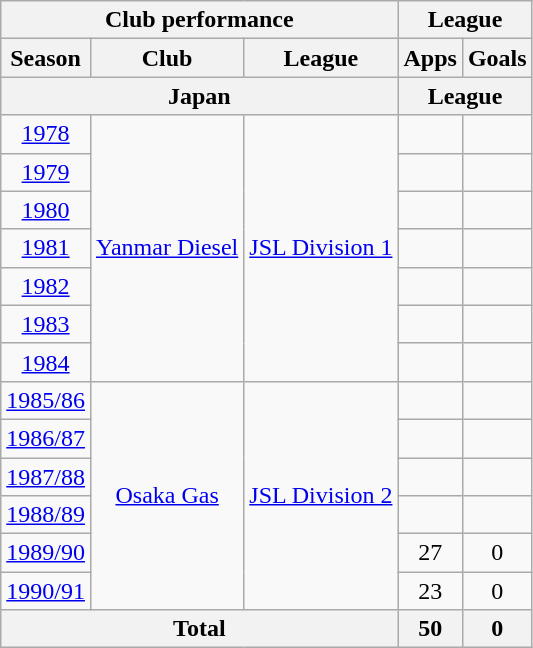<table class="wikitable" style="text-align:center;">
<tr>
<th colspan=3>Club performance</th>
<th colspan=2>League</th>
</tr>
<tr>
<th>Season</th>
<th>Club</th>
<th>League</th>
<th>Apps</th>
<th>Goals</th>
</tr>
<tr>
<th colspan=3>Japan</th>
<th colspan=2>League</th>
</tr>
<tr>
<td><a href='#'>1978</a></td>
<td rowspan="7"><a href='#'>Yanmar Diesel</a></td>
<td rowspan="7"><a href='#'>JSL Division 1</a></td>
<td></td>
<td></td>
</tr>
<tr>
<td><a href='#'>1979</a></td>
<td></td>
<td></td>
</tr>
<tr>
<td><a href='#'>1980</a></td>
<td></td>
<td></td>
</tr>
<tr>
<td><a href='#'>1981</a></td>
<td></td>
<td></td>
</tr>
<tr>
<td><a href='#'>1982</a></td>
<td></td>
<td></td>
</tr>
<tr>
<td><a href='#'>1983</a></td>
<td></td>
<td></td>
</tr>
<tr>
<td><a href='#'>1984</a></td>
<td></td>
<td></td>
</tr>
<tr>
<td><a href='#'>1985/86</a></td>
<td rowspan="6"><a href='#'>Osaka Gas</a></td>
<td rowspan="6"><a href='#'>JSL Division 2</a></td>
<td></td>
<td></td>
</tr>
<tr>
<td><a href='#'>1986/87</a></td>
<td></td>
<td></td>
</tr>
<tr>
<td><a href='#'>1987/88</a></td>
<td></td>
<td></td>
</tr>
<tr>
<td><a href='#'>1988/89</a></td>
<td></td>
<td></td>
</tr>
<tr>
<td><a href='#'>1989/90</a></td>
<td>27</td>
<td>0</td>
</tr>
<tr>
<td><a href='#'>1990/91</a></td>
<td>23</td>
<td>0</td>
</tr>
<tr>
<th colspan=3>Total</th>
<th>50</th>
<th>0</th>
</tr>
</table>
